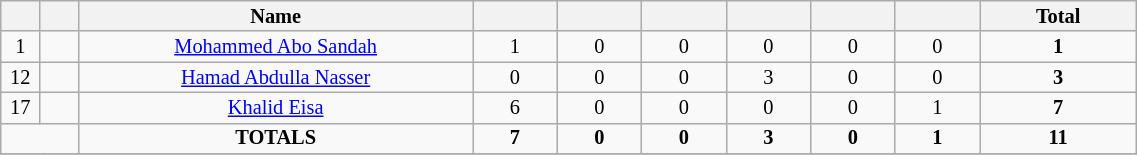<table class="wikitable sortable alternance"  style="font-size:85%; text-align:center; line-height:14px; width:60%;">
<tr>
<th width=15></th>
<th width=15></th>
<th width=210>Name</th>
<th width=40></th>
<th width=40></th>
<th width=40></th>
<th width=40></th>
<th width=40></th>
<th width=40></th>
<th width=80>Total</th>
</tr>
<tr>
<td>1</td>
<td></td>
<td><a href='#'>Mohammed Abo Sandah</a></td>
<td>1</td>
<td>0</td>
<td>0</td>
<td>0</td>
<td>0</td>
<td>0</td>
<td><strong>1</strong></td>
</tr>
<tr>
<td>12</td>
<td></td>
<td><a href='#'>Hamad Abdulla Nasser</a></td>
<td>0</td>
<td>0</td>
<td>0</td>
<td>3</td>
<td>0</td>
<td>0</td>
<td><strong>3</strong></td>
</tr>
<tr>
<td>17</td>
<td></td>
<td><a href='#'>Khalid Eisa</a></td>
<td>6</td>
<td>0</td>
<td>0</td>
<td>0</td>
<td>0</td>
<td>1</td>
<td><strong>7</strong></td>
</tr>
<tr>
<td colspan="2"></td>
<td><strong>TOTALS</strong></td>
<td><strong>7</strong></td>
<td><strong>0</strong></td>
<td><strong>0</strong></td>
<td><strong>3</strong></td>
<td><strong>0</strong></td>
<td><strong>1</strong></td>
<td><strong>11</strong></td>
</tr>
<tr>
</tr>
</table>
